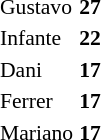<table style="font-size: 90%; border-collapse:collapse" border=0 cellspacing=0 cellpadding=2>
<tr bgcolor=#DCDCDC>
</tr>
<tr>
<td>Gustavo</td>
<td Ávila><strong>27</strong></td>
</tr>
<tr>
<td>Infante</td>
<td Mirandés><strong>22</strong></td>
</tr>
<tr>
<td>Dani</td>
<td Becerril><strong>17</strong></td>
</tr>
<tr>
<td>Ferrer</td>
<td Almazán><strong>17</strong></td>
</tr>
<tr>
<td>Mariano</td>
<td Segoviana><strong>17</strong></td>
</tr>
</table>
